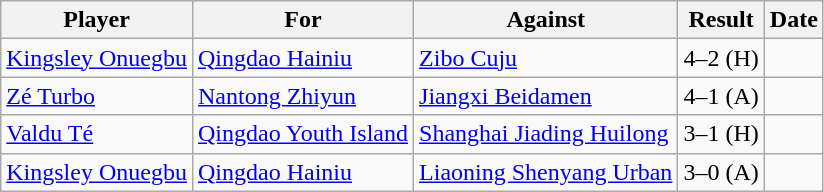<table class="wikitable">
<tr>
<th>Player</th>
<th>For</th>
<th>Against</th>
<th style="text-align:center">Result</th>
<th>Date</th>
</tr>
<tr>
<td> <a href='#'>Kingsley Onuegbu</a></td>
<td><a href='#'>Qingdao Hainiu</a></td>
<td><a href='#'>Zibo Cuju</a></td>
<td align="center">4–2 (H)</td>
<td></td>
</tr>
<tr>
<td> <a href='#'>Zé Turbo</a></td>
<td><a href='#'>Nantong Zhiyun</a></td>
<td><a href='#'>Jiangxi Beidamen</a></td>
<td align="center">4–1 (A)</td>
<td></td>
</tr>
<tr>
<td> <a href='#'>Valdu Té</a></td>
<td><a href='#'>Qingdao Youth Island</a></td>
<td><a href='#'>Shanghai Jiading Huilong</a></td>
<td align="center">3–1 (H)</td>
<td></td>
</tr>
<tr>
<td> <a href='#'>Kingsley Onuegbu</a></td>
<td><a href='#'>Qingdao Hainiu</a></td>
<td><a href='#'>Liaoning Shenyang Urban</a></td>
<td align="center">3–0 (A)</td>
<td></td>
</tr>
</table>
